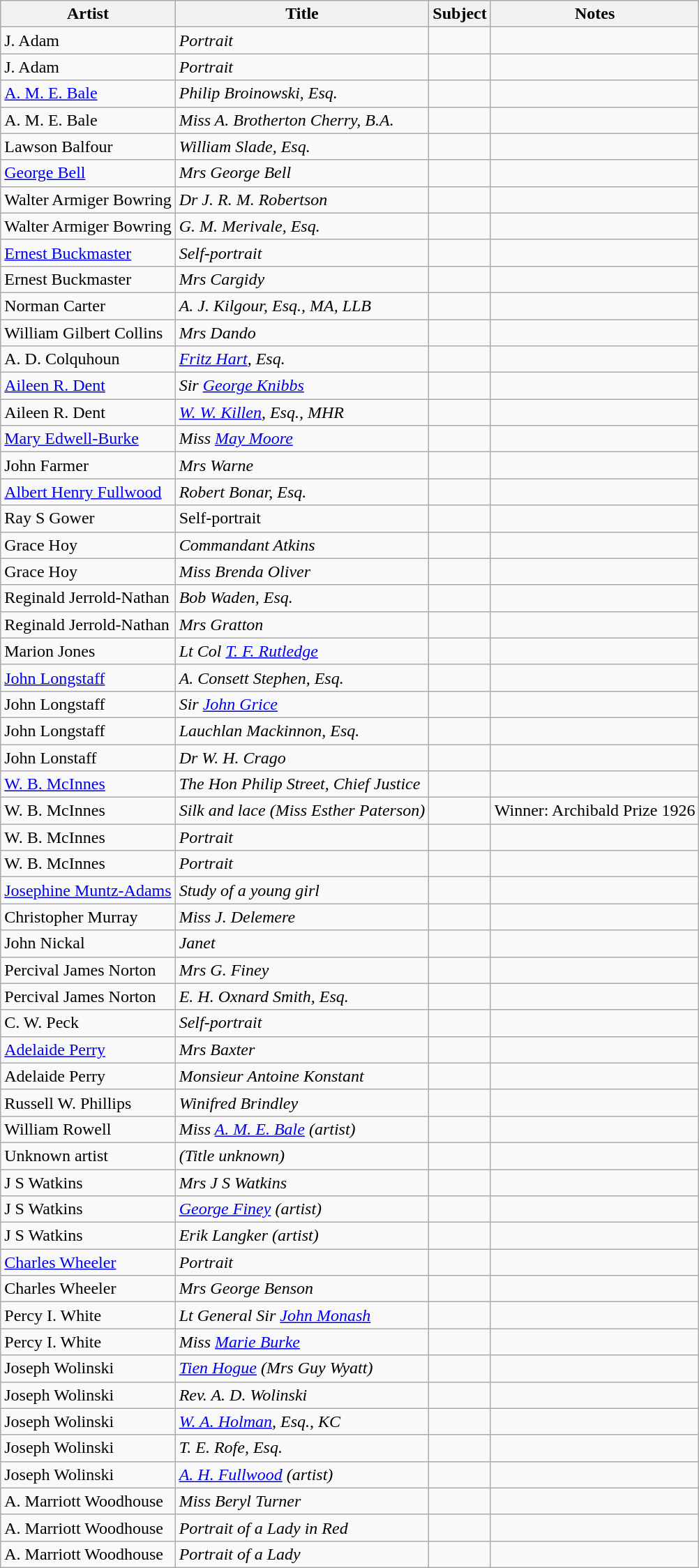<table class="wikitable sortable">
<tr>
<th>Artist</th>
<th>Title</th>
<th>Subject</th>
<th>Notes</th>
</tr>
<tr>
<td>J. Adam</td>
<td><em>Portrait</em></td>
<td></td>
<td></td>
</tr>
<tr>
<td>J. Adam</td>
<td><em>Portrait</em></td>
<td></td>
<td></td>
</tr>
<tr>
<td><a href='#'>A. M. E. Bale</a></td>
<td><em>Philip Broinowski, Esq.</em></td>
<td></td>
<td></td>
</tr>
<tr>
<td>A. M. E. Bale</td>
<td><em>Miss A. Brotherton Cherry, B.A.</em></td>
<td></td>
<td></td>
</tr>
<tr>
<td>Lawson Balfour</td>
<td><em>William Slade, Esq.</em></td>
<td></td>
<td></td>
</tr>
<tr>
<td><a href='#'>George Bell</a></td>
<td><em>Mrs George Bell</em></td>
<td></td>
<td></td>
</tr>
<tr>
<td>Walter Armiger Bowring</td>
<td><em>Dr J. R. M. Robertson</em></td>
<td></td>
<td></td>
</tr>
<tr>
<td>Walter Armiger Bowring</td>
<td><em>G. M. Merivale, Esq.</em></td>
<td></td>
<td></td>
</tr>
<tr>
<td><a href='#'>Ernest Buckmaster</a></td>
<td><em>Self-portrait</em></td>
<td></td>
<td></td>
</tr>
<tr>
<td>Ernest Buckmaster</td>
<td><em>Mrs Cargidy</em></td>
<td></td>
<td></td>
</tr>
<tr>
<td>Norman Carter</td>
<td><em>A. J. Kilgour, Esq., MA, LLB</em></td>
<td></td>
<td></td>
</tr>
<tr>
<td>William Gilbert Collins</td>
<td><em>Mrs Dando</em></td>
<td></td>
<td></td>
</tr>
<tr>
<td>A. D. Colquhoun</td>
<td><em><a href='#'>Fritz Hart</a>, Esq.</em></td>
<td></td>
<td></td>
</tr>
<tr>
<td><a href='#'>Aileen R. Dent</a></td>
<td><em>Sir <a href='#'>George Knibbs</a></em></td>
<td></td>
<td></td>
</tr>
<tr>
<td>Aileen R. Dent</td>
<td><em><a href='#'>W. W. Killen</a>, Esq., MHR</em></td>
<td></td>
<td></td>
</tr>
<tr>
<td><a href='#'>Mary Edwell-Burke</a></td>
<td><em>Miss <a href='#'>May Moore</a></em></td>
<td></td>
<td></td>
</tr>
<tr>
<td>John Farmer</td>
<td><em>Mrs Warne</em></td>
<td></td>
<td></td>
</tr>
<tr>
<td><a href='#'>Albert Henry Fullwood</a></td>
<td><em>Robert Bonar, Esq.</em></td>
<td></td>
<td></td>
</tr>
<tr>
<td>Ray S Gower</td>
<td>Self-portrait</td>
<td></td>
<td></td>
</tr>
<tr>
<td>Grace Hoy</td>
<td><em>Commandant Atkins</em></td>
<td></td>
<td></td>
</tr>
<tr>
<td>Grace Hoy</td>
<td><em>Miss Brenda Oliver</em></td>
<td></td>
<td></td>
</tr>
<tr>
<td>Reginald Jerrold-Nathan</td>
<td><em>Bob Waden, Esq.</em></td>
<td></td>
<td></td>
</tr>
<tr>
<td>Reginald Jerrold-Nathan</td>
<td><em>Mrs Gratton</em></td>
<td></td>
<td></td>
</tr>
<tr>
<td>Marion Jones</td>
<td><em>Lt Col <a href='#'>T. F. Rutledge</a></em></td>
<td></td>
<td></td>
</tr>
<tr>
<td><a href='#'>John Longstaff</a></td>
<td><em>A. Consett Stephen, Esq.</em></td>
<td></td>
<td></td>
</tr>
<tr>
<td>John Longstaff</td>
<td><em>Sir <a href='#'>John Grice</a></em></td>
<td></td>
<td></td>
</tr>
<tr>
<td>John Longstaff</td>
<td><em>Lauchlan Mackinnon, Esq.</em></td>
<td></td>
<td></td>
</tr>
<tr>
<td>John Lonstaff</td>
<td><em>Dr W. H. Crago</em></td>
<td></td>
<td></td>
</tr>
<tr>
<td><a href='#'>W. B. McInnes</a></td>
<td><em>The Hon Philip Street, Chief Justice</em></td>
<td></td>
<td></td>
</tr>
<tr>
<td>W. B. McInnes</td>
<td><em>Silk and lace (Miss Esther Paterson)</em></td>
<td></td>
<td>Winner: Archibald Prize 1926 </td>
</tr>
<tr>
<td>W. B. McInnes</td>
<td><em>Portrait</em></td>
<td></td>
<td></td>
</tr>
<tr>
<td>W. B. McInnes</td>
<td><em>Portrait</em></td>
<td></td>
<td></td>
</tr>
<tr>
<td><a href='#'>Josephine Muntz-Adams</a></td>
<td><em>Study of a young girl</em></td>
<td></td>
<td></td>
</tr>
<tr>
<td>Christopher Murray</td>
<td><em>Miss J. Delemere</em></td>
<td></td>
<td></td>
</tr>
<tr>
<td>John Nickal</td>
<td><em>Janet</em></td>
<td></td>
<td></td>
</tr>
<tr>
<td>Percival James Norton</td>
<td><em>Mrs G. Finey</em></td>
<td></td>
<td></td>
</tr>
<tr>
<td>Percival James Norton</td>
<td><em>E. H. Oxnard Smith, Esq.</em></td>
<td></td>
<td></td>
</tr>
<tr>
<td>C. W. Peck</td>
<td><em>Self-portrait</em></td>
<td></td>
<td></td>
</tr>
<tr>
<td><a href='#'>Adelaide Perry</a></td>
<td><em>Mrs Baxter</em></td>
<td></td>
<td></td>
</tr>
<tr>
<td>Adelaide Perry</td>
<td><em>Monsieur Antoine Konstant</em></td>
<td></td>
<td></td>
</tr>
<tr>
<td>Russell W. Phillips</td>
<td><em>Winifred Brindley</em></td>
<td></td>
<td></td>
</tr>
<tr>
<td>William Rowell</td>
<td><em>Miss <a href='#'>A. M. E. Bale</a> (artist)</em></td>
<td></td>
<td></td>
</tr>
<tr>
<td>Unknown artist</td>
<td><em>(Title unknown)</em></td>
<td></td>
<td></td>
</tr>
<tr>
<td>J S Watkins</td>
<td><em>Mrs J S Watkins</em></td>
<td></td>
<td></td>
</tr>
<tr>
<td>J S Watkins</td>
<td><em><a href='#'>George Finey</a> (artist)</em></td>
<td></td>
<td></td>
</tr>
<tr>
<td>J S Watkins</td>
<td><em>Erik Langker (artist)</em></td>
<td></td>
<td></td>
</tr>
<tr>
<td><a href='#'>Charles Wheeler</a></td>
<td><em>Portrait</em></td>
<td></td>
<td></td>
</tr>
<tr>
<td>Charles Wheeler</td>
<td><em>Mrs George Benson</em></td>
<td></td>
<td></td>
</tr>
<tr>
<td>Percy I. White</td>
<td><em>Lt General Sir <a href='#'>John Monash</a></em></td>
<td></td>
<td></td>
</tr>
<tr>
<td>Percy I. White</td>
<td><em>Miss <a href='#'>Marie Burke</a></em></td>
<td></td>
<td></td>
</tr>
<tr>
<td>Joseph Wolinski</td>
<td><em><a href='#'>Tien Hogue</a> (Mrs Guy Wyatt)</em></td>
<td></td>
<td></td>
</tr>
<tr>
<td>Joseph Wolinski</td>
<td><em>Rev. A. D. Wolinski</em></td>
<td></td>
<td></td>
</tr>
<tr>
<td>Joseph Wolinski</td>
<td><em><a href='#'>W. A. Holman</a>, Esq., KC</em></td>
<td></td>
<td></td>
</tr>
<tr>
<td>Joseph Wolinski</td>
<td><em>T. E. Rofe, Esq.</em></td>
<td></td>
<td></td>
</tr>
<tr>
<td>Joseph Wolinski</td>
<td><em><a href='#'>A. H. Fullwood</a> (artist)</em></td>
<td></td>
<td></td>
</tr>
<tr>
<td>A. Marriott Woodhouse</td>
<td><em>Miss Beryl Turner</em></td>
<td></td>
<td></td>
</tr>
<tr>
<td>A. Marriott Woodhouse</td>
<td><em>Portrait of a Lady in Red</em></td>
<td></td>
<td></td>
</tr>
<tr>
<td>A. Marriott Woodhouse</td>
<td><em>Portrait of a Lady</em></td>
<td></td>
<td></td>
</tr>
</table>
